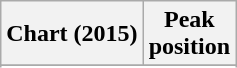<table class="wikitable plainrowheaders" style="text-align:center">
<tr>
<th scope="col">Chart (2015)</th>
<th scope="col">Peak<br>position</th>
</tr>
<tr>
</tr>
<tr>
</tr>
</table>
